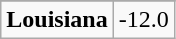<table class="wikitable">
<tr align="center">
</tr>
<tr align="center">
<td><strong>Louisiana</strong></td>
<td>-12.0</td>
</tr>
</table>
